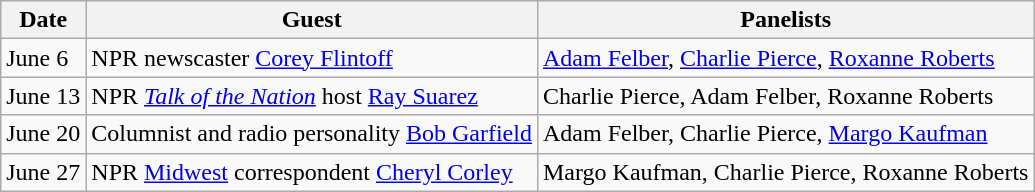<table class="wikitable">
<tr>
<th>Date</th>
<th>Guest</th>
<th>Panelists</th>
</tr>
<tr>
<td>June 6</td>
<td>NPR newscaster <a href='#'>Corey Flintoff</a></td>
<td><a href='#'>Adam Felber</a>, <a href='#'>Charlie Pierce</a>, <a href='#'>Roxanne Roberts</a></td>
</tr>
<tr>
<td>June 13</td>
<td>NPR <em><a href='#'>Talk of the Nation</a></em> host <a href='#'>Ray Suarez</a></td>
<td>Charlie Pierce, Adam Felber, Roxanne Roberts</td>
</tr>
<tr>
<td>June 20</td>
<td>Columnist and radio personality <a href='#'>Bob Garfield</a></td>
<td>Adam Felber, Charlie Pierce, <a href='#'>Margo Kaufman</a></td>
</tr>
<tr>
<td>June 27</td>
<td>NPR <a href='#'>Midwest</a> correspondent <a href='#'>Cheryl Corley</a></td>
<td>Margo Kaufman, Charlie Pierce, Roxanne Roberts</td>
</tr>
</table>
